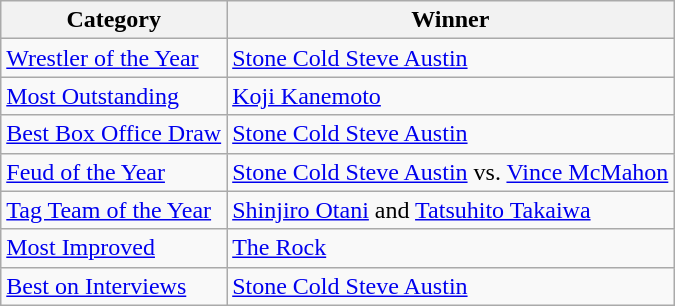<table class="wikitable">
<tr>
<th>Category</th>
<th>Winner</th>
</tr>
<tr>
<td><a href='#'>Wrestler of the Year</a></td>
<td><a href='#'>Stone Cold Steve Austin</a></td>
</tr>
<tr>
<td><a href='#'>Most Outstanding</a></td>
<td><a href='#'>Koji Kanemoto</a></td>
</tr>
<tr>
<td><a href='#'>Best Box Office Draw</a></td>
<td><a href='#'>Stone Cold Steve Austin</a></td>
</tr>
<tr>
<td><a href='#'>Feud of the Year</a></td>
<td><a href='#'>Stone Cold Steve Austin</a> vs. <a href='#'>Vince McMahon</a></td>
</tr>
<tr>
<td><a href='#'>Tag Team of the Year</a></td>
<td><a href='#'>Shinjiro Otani</a> and <a href='#'>Tatsuhito Takaiwa</a></td>
</tr>
<tr>
<td><a href='#'>Most Improved</a></td>
<td><a href='#'>The Rock</a></td>
</tr>
<tr>
<td><a href='#'>Best on Interviews</a></td>
<td><a href='#'>Stone Cold Steve Austin</a></td>
</tr>
</table>
